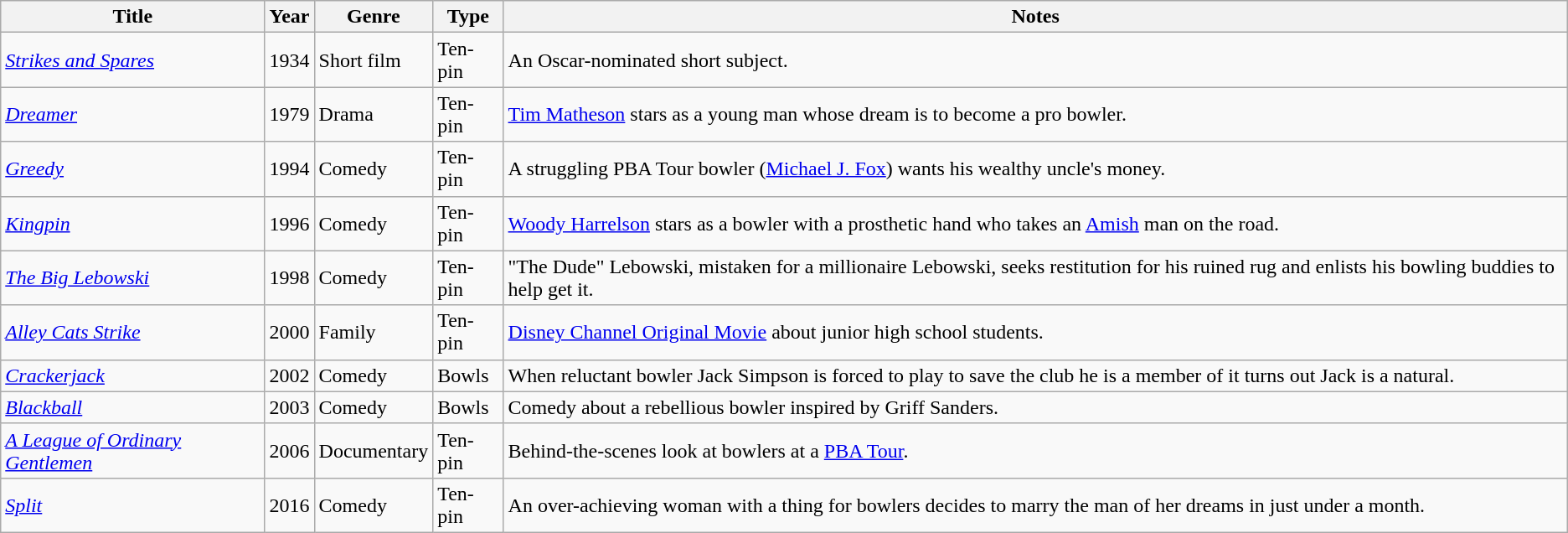<table class="wikitable sortable">
<tr>
<th>Title</th>
<th>Year</th>
<th>Genre</th>
<th>Type</th>
<th>Notes</th>
</tr>
<tr>
<td><em><a href='#'>Strikes and Spares</a></em></td>
<td>1934</td>
<td>Short film</td>
<td>Ten-pin</td>
<td>An Oscar-nominated short subject.</td>
</tr>
<tr>
<td><em><a href='#'>Dreamer</a></em></td>
<td>1979</td>
<td>Drama</td>
<td>Ten-pin</td>
<td><a href='#'>Tim Matheson</a> stars as a young man whose dream is to become a pro bowler.</td>
</tr>
<tr>
<td><em><a href='#'>Greedy</a></em></td>
<td>1994</td>
<td>Comedy</td>
<td>Ten-pin</td>
<td>A struggling PBA Tour bowler (<a href='#'>Michael J. Fox</a>) wants his wealthy uncle's money.</td>
</tr>
<tr>
<td><em><a href='#'>Kingpin</a></em></td>
<td>1996</td>
<td>Comedy</td>
<td>Ten-pin</td>
<td><a href='#'>Woody Harrelson</a> stars as a bowler with a prosthetic hand who takes an <a href='#'>Amish</a> man on the road.</td>
</tr>
<tr>
<td><em><a href='#'>The Big Lebowski</a></em></td>
<td>1998</td>
<td>Comedy</td>
<td>Ten-pin</td>
<td>"The Dude" Lebowski, mistaken for a millionaire Lebowski, seeks restitution for his ruined rug and enlists his bowling buddies to help get it.</td>
</tr>
<tr>
<td><em><a href='#'>Alley Cats Strike</a></em></td>
<td>2000</td>
<td>Family</td>
<td>Ten-pin</td>
<td><a href='#'>Disney Channel Original Movie</a> about junior high school students.</td>
</tr>
<tr>
<td><em><a href='#'>Crackerjack</a></em></td>
<td>2002</td>
<td>Comedy</td>
<td>Bowls</td>
<td>When reluctant bowler Jack Simpson is forced to play to save the club he is a member of it turns out Jack is a natural.</td>
</tr>
<tr>
<td><em><a href='#'>Blackball</a></em></td>
<td>2003</td>
<td>Comedy</td>
<td>Bowls</td>
<td>Comedy about a rebellious bowler inspired by Griff Sanders.</td>
</tr>
<tr>
<td><em><a href='#'>A League of Ordinary Gentlemen</a></em></td>
<td>2006</td>
<td>Documentary</td>
<td>Ten-pin</td>
<td>Behind-the-scenes look at bowlers at a <a href='#'>PBA Tour</a>.</td>
</tr>
<tr>
<td><em><a href='#'>Split</a></em></td>
<td>2016</td>
<td>Comedy</td>
<td>Ten-pin</td>
<td>An over-achieving woman with a thing for bowlers decides to marry the man of her dreams in just under a month.</td>
</tr>
</table>
